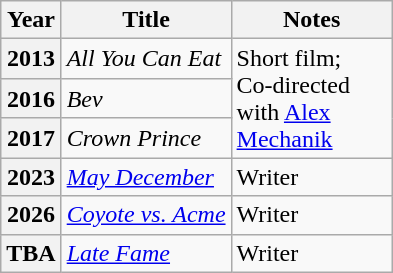<table class="wikitable">
<tr>
<th>Year</th>
<th>Title</th>
<th width="100px">Notes</th>
</tr>
<tr>
<th scope="row">2013</th>
<td><em>All You Can Eat</em></td>
<td rowspan="3">Short film;<br>Co-directed with <a href='#'>Alex Mechanik</a></td>
</tr>
<tr>
<th scope="row">2016</th>
<td><em>Bev</em></td>
</tr>
<tr>
<th scope="row">2017</th>
<td><em>Crown Prince</em></td>
</tr>
<tr>
<th scope="row">2023</th>
<td><em><a href='#'>May December</a></em></td>
<td rowspan="1">Writer</td>
</tr>
<tr>
<th scope="row">2026</th>
<td><em><a href='#'>Coyote vs. Acme</a></em></td>
<td rowspan="1">Writer</td>
</tr>
<tr>
<th scope="row">TBA</th>
<td><em><a href='#'>Late Fame</a></em></td>
<td rowspan="1">Writer</td>
</tr>
</table>
